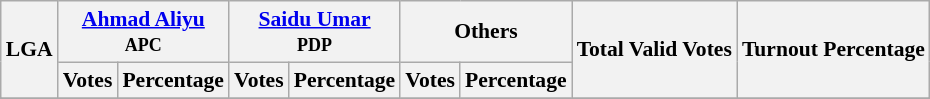<table class="wikitable sortable" style=" font-size: 90%">
<tr>
<th rowspan="2">LGA</th>
<th colspan="2"><a href='#'>Ahmad Aliyu</a><br><small>APC</small></th>
<th colspan="2"><a href='#'>Saidu Umar</a><br><small>PDP</small></th>
<th colspan="2">Others</th>
<th rowspan="2">Total Valid Votes</th>
<th rowspan="2">Turnout Percentage</th>
</tr>
<tr>
<th>Votes</th>
<th>Percentage</th>
<th>Votes</th>
<th>Percentage</th>
<th>Votes</th>
<th>Percentage</th>
</tr>
<tr>
</tr>
<tr>
</tr>
<tr>
</tr>
<tr>
</tr>
<tr>
</tr>
<tr>
</tr>
<tr>
</tr>
<tr>
</tr>
<tr>
</tr>
<tr>
</tr>
<tr>
</tr>
<tr>
</tr>
<tr>
</tr>
<tr>
</tr>
<tr>
</tr>
<tr>
</tr>
<tr>
</tr>
<tr>
</tr>
<tr>
</tr>
<tr>
</tr>
<tr>
</tr>
<tr>
</tr>
<tr>
</tr>
<tr>
</tr>
<tr>
</tr>
<tr>
</tr>
</table>
